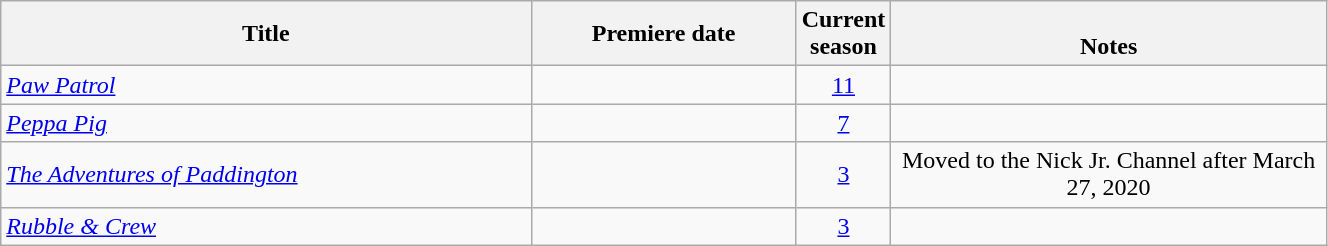<table class="wikitable plainrowheaders sortable" style="width:70%;text-align:center;">
<tr>
<th scope="col" style="width:40%;">Title</th>
<th scope="col" style="width:20%;">Premiere date</th>
<th scope:"col" style=width:5%;">Current season</th>
<th><br>Notes</th>
</tr>
<tr>
<td scope="row" style="text-align:left;"><em><a href='#'>Paw Patrol</a></em></td>
<td></td>
<td><a href='#'>11</a></td>
<td></td>
</tr>
<tr>
<td scope="row" style="text-align:left;"><em><a href='#'>Peppa Pig</a></em></td>
<td></td>
<td><a href='#'>7</a></td>
<td></td>
</tr>
<tr>
<td scope="row" style="text-align:left;"><em><a href='#'>The Adventures of Paddington</a></em></td>
<td></td>
<td><a href='#'>3</a></td>
<td>Moved to the Nick Jr. Channel after March 27, 2020</td>
</tr>
<tr>
<td scope="row" style="text-align:left;"><em><a href='#'>Rubble & Crew</a></em></td>
<td></td>
<td><a href='#'>3</a></td>
<td></td>
</tr>
</table>
